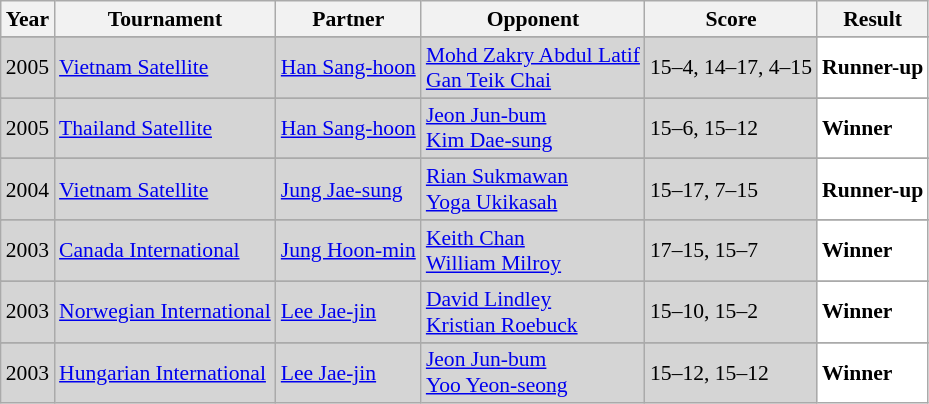<table class="sortable wikitable" style="font-size: 90%;">
<tr>
<th>Year</th>
<th>Tournament</th>
<th>Partner</th>
<th>Opponent</th>
<th>Score</th>
<th>Result</th>
</tr>
<tr>
</tr>
<tr style="background:#D5D5D5">
<td align="center">2005</td>
<td align="left"><a href='#'>Vietnam Satellite</a></td>
<td align="left"> <a href='#'>Han Sang-hoon</a></td>
<td align="left"> <a href='#'>Mohd Zakry Abdul Latif</a> <br>  <a href='#'>Gan Teik Chai</a></td>
<td align="left">15–4, 14–17, 4–15</td>
<td style="text-align:left; background:white"> <strong>Runner-up</strong></td>
</tr>
<tr>
</tr>
<tr style="background:#D5D5D5">
<td align="center">2005</td>
<td align="left"><a href='#'>Thailand Satellite</a></td>
<td align="left"> <a href='#'>Han Sang-hoon</a></td>
<td align="left"> <a href='#'>Jeon Jun-bum</a> <br>  <a href='#'>Kim Dae-sung</a></td>
<td align="left">15–6, 15–12</td>
<td style="text-align:left; background:white"> <strong>Winner</strong></td>
</tr>
<tr>
</tr>
<tr style="background:#D5D5D5">
<td align="center">2004</td>
<td align="left"><a href='#'>Vietnam Satellite</a></td>
<td align="left"> <a href='#'>Jung Jae-sung</a></td>
<td align="left"> <a href='#'>Rian Sukmawan</a> <br>  <a href='#'>Yoga Ukikasah</a></td>
<td align="left">15–17, 7–15</td>
<td style="text-align:left; background:white"> <strong>Runner-up</strong></td>
</tr>
<tr>
</tr>
<tr style="background:#D5D5D5">
<td align="center">2003</td>
<td align="left"><a href='#'>Canada International</a></td>
<td align="left"> <a href='#'>Jung Hoon-min</a></td>
<td align="left"> <a href='#'>Keith Chan</a> <br>  <a href='#'>William Milroy</a></td>
<td align="left">17–15, 15–7</td>
<td style="text-align:left; background:white"> <strong>Winner</strong></td>
</tr>
<tr>
</tr>
<tr style="background:#D5D5D5">
<td align="center">2003</td>
<td align="left"><a href='#'>Norwegian International</a></td>
<td align="left"> <a href='#'>Lee Jae-jin</a></td>
<td align="left"> <a href='#'>David Lindley</a> <br>  <a href='#'>Kristian Roebuck</a></td>
<td align="left">15–10, 15–2</td>
<td style="text-align:left; background:white"> <strong>Winner</strong></td>
</tr>
<tr>
</tr>
<tr style="background:#D5D5D5">
<td align="center">2003</td>
<td align="left"><a href='#'>Hungarian International</a></td>
<td align="left"> <a href='#'>Lee Jae-jin</a></td>
<td align="left"> <a href='#'>Jeon Jun-bum</a> <br>  <a href='#'>Yoo Yeon-seong</a></td>
<td align="left">15–12, 15–12</td>
<td style="text-align:left; background:white"> <strong>Winner</strong></td>
</tr>
</table>
